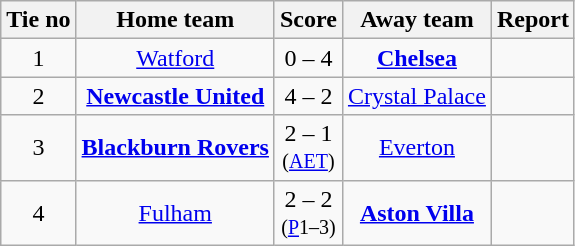<table class="wikitable" style="text-align: center">
<tr>
<th>Tie no</th>
<th>Home team</th>
<th>Score</th>
<th>Away team</th>
<th>Report</th>
</tr>
<tr>
<td>1</td>
<td><a href='#'>Watford</a></td>
<td>0 – 4</td>
<td><strong><a href='#'>Chelsea</a></strong></td>
<td></td>
</tr>
<tr>
<td>2</td>
<td><strong><a href='#'>Newcastle United</a></strong></td>
<td>4 – 2</td>
<td><a href='#'>Crystal Palace</a></td>
<td></td>
</tr>
<tr>
<td>3</td>
<td><strong><a href='#'>Blackburn Rovers</a></strong></td>
<td>2 – 1<br><small>(<a href='#'>AET</a>)</small></td>
<td><a href='#'>Everton</a></td>
<td></td>
</tr>
<tr>
<td>4</td>
<td><a href='#'>Fulham</a></td>
<td>2 – 2<br><small>(<a href='#'>P</a>1–3)</small></td>
<td><strong><a href='#'>Aston Villa</a></strong></td>
<td></td>
</tr>
</table>
